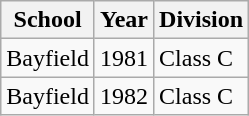<table class="wikitable">
<tr>
<th>School</th>
<th>Year</th>
<th>Division</th>
</tr>
<tr>
<td>Bayfield</td>
<td>1981</td>
<td>Class C</td>
</tr>
<tr>
<td>Bayfield</td>
<td>1982</td>
<td>Class C</td>
</tr>
</table>
